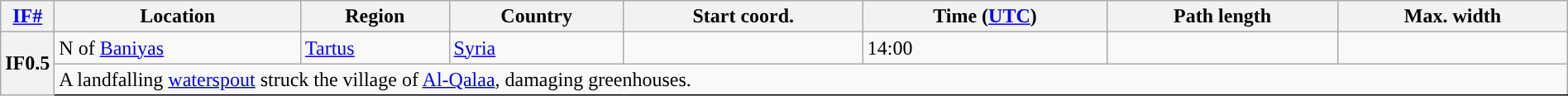<table class="wikitable sortable" style="width:100%;">
<tr>
<th scope="col" width="2%" align="center"><a href='#'>IF#</a></th>
<th scope="col" align="center" class="unsortable">Location</th>
<th scope="col" align="center" class="unsortable">Region</th>
<th scope="col" align="center">Country</th>
<th scope="col" align="center">Start coord.</th>
<th scope="col" align="center">Time (<a href='#'>UTC</a>)</th>
<th scope="col" align="center">Path length</th>
<th scope="col" align="center">Max. width</th>
</tr>
<tr>
<th scope="row" rowspan="2" style="background-color:#">IF0.5</th>
<td>N of <a href='#'>Baniyas</a></td>
<td><a href='#'>Tartus</a></td>
<td><a href='#'>Syria</a></td>
<td></td>
<td>14:00</td>
<td></td>
<td></td>
</tr>
<tr class="expand-child">
<td colspan="8" style=" border-bottom: 1px solid black;">A landfalling <a href='#'>waterspout</a> struck the village of <a href='#'>Al-Qalaa</a>, damaging greenhouses.</td>
</tr>
</table>
